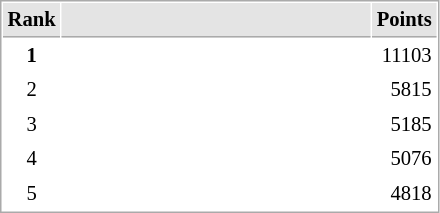<table cellspacing="1" cellpadding="3" style="border:1px solid #AAAAAA;font-size:86%">
<tr bgcolor="#E4E4E4">
<th style="border-bottom:1px solid #AAAAAA" width=10>Rank</th>
<th style="border-bottom:1px solid #AAAAAA" width=200></th>
<th style="border-bottom:1px solid #AAAAAA" width=20>Points</th>
</tr>
<tr>
<td align="center"><strong>1</strong></td>
<td><strong></strong></td>
<td align="right">11103</td>
</tr>
<tr>
<td align="center">2</td>
<td></td>
<td align="right">5815</td>
</tr>
<tr>
<td align="center">3</td>
<td></td>
<td align="right">5185</td>
</tr>
<tr>
<td align="center">4</td>
<td></td>
<td align="right">5076</td>
</tr>
<tr>
<td align="center">5</td>
<td></td>
<td align="right">4818</td>
</tr>
</table>
